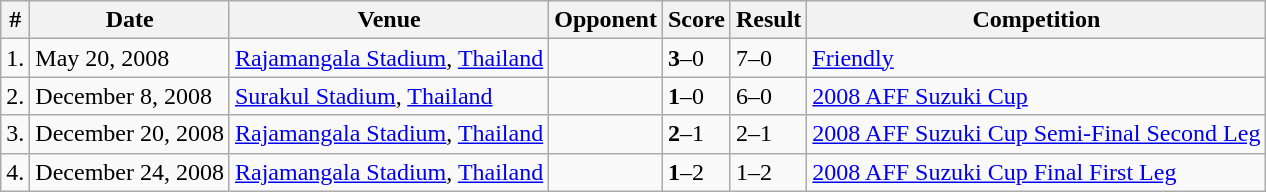<table class="wikitable">
<tr>
<th>#</th>
<th>Date</th>
<th>Venue</th>
<th>Opponent</th>
<th>Score</th>
<th>Result</th>
<th>Competition</th>
</tr>
<tr>
<td>1.</td>
<td>May 20, 2008</td>
<td><a href='#'>Rajamangala Stadium</a>, <a href='#'>Thailand</a></td>
<td></td>
<td><strong>3</strong>–0</td>
<td>7–0</td>
<td><a href='#'>Friendly</a></td>
</tr>
<tr>
<td>2.</td>
<td>December 8, 2008</td>
<td><a href='#'>Surakul Stadium</a>, <a href='#'>Thailand</a></td>
<td></td>
<td><strong>1</strong>–0</td>
<td>6–0</td>
<td><a href='#'>2008 AFF Suzuki Cup</a></td>
</tr>
<tr>
<td>3.</td>
<td>December 20, 2008</td>
<td><a href='#'>Rajamangala Stadium</a>, <a href='#'>Thailand</a></td>
<td></td>
<td><strong>2</strong>–1</td>
<td>2–1</td>
<td><a href='#'>2008 AFF Suzuki Cup Semi-Final Second Leg</a></td>
</tr>
<tr>
<td>4.</td>
<td>December 24, 2008</td>
<td><a href='#'>Rajamangala Stadium</a>, <a href='#'>Thailand</a></td>
<td></td>
<td><strong>1</strong>–2</td>
<td>1–2</td>
<td><a href='#'>2008 AFF Suzuki Cup Final First Leg</a></td>
</tr>
</table>
